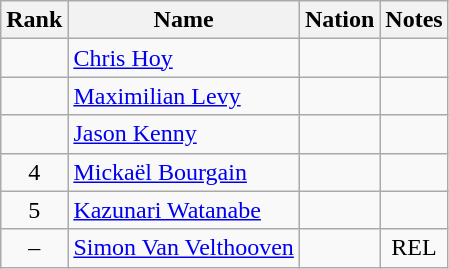<table class="wikitable sortable" style="text-align:center">
<tr>
<th>Rank</th>
<th>Name</th>
<th>Nation</th>
<th>Notes</th>
</tr>
<tr>
<td></td>
<td align=left><a href='#'>Chris Hoy</a></td>
<td align=left></td>
<td></td>
</tr>
<tr>
<td></td>
<td align=left><a href='#'>Maximilian Levy</a></td>
<td align=left></td>
<td></td>
</tr>
<tr>
<td></td>
<td align=left><a href='#'>Jason Kenny</a></td>
<td align=left></td>
<td></td>
</tr>
<tr>
<td>4</td>
<td align=left><a href='#'>Mickaël Bourgain</a></td>
<td align=left></td>
<td></td>
</tr>
<tr>
<td>5</td>
<td align=left><a href='#'>Kazunari Watanabe</a></td>
<td align=left></td>
<td></td>
</tr>
<tr>
<td>–</td>
<td align=left><a href='#'>Simon Van Velthooven</a></td>
<td align=left></td>
<td>REL</td>
</tr>
</table>
